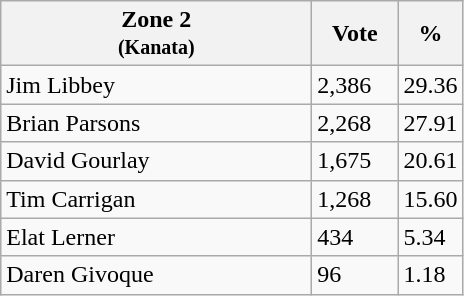<table class="wikitable">
<tr>
<th bgcolor="#DDDDFF" width="200px">Zone 2 <br> <small> (Kanata) </small></th>
<th bgcolor="#DDDDFF" width="50px">Vote</th>
<th bgcolor="#DDDDFF" width="30px">%</th>
</tr>
<tr>
<td>Jim Libbey</td>
<td>2,386</td>
<td>29.36</td>
</tr>
<tr>
<td>Brian Parsons</td>
<td>2,268</td>
<td>27.91</td>
</tr>
<tr>
<td>David Gourlay</td>
<td>1,675</td>
<td>20.61</td>
</tr>
<tr>
<td>Tim Carrigan</td>
<td>1,268</td>
<td>15.60</td>
</tr>
<tr>
<td>Elat Lerner</td>
<td>434</td>
<td>5.34</td>
</tr>
<tr>
<td>Daren Givoque</td>
<td>96</td>
<td>1.18</td>
</tr>
</table>
